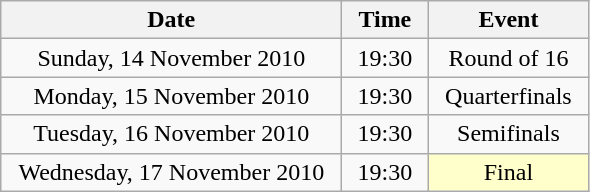<table class = "wikitable" style="text-align:center;">
<tr>
<th width=220>Date</th>
<th width=50>Time</th>
<th width=100>Event</th>
</tr>
<tr>
<td>Sunday, 14 November 2010</td>
<td>19:30</td>
<td>Round of 16</td>
</tr>
<tr>
<td>Monday, 15 November 2010</td>
<td>19:30</td>
<td>Quarterfinals</td>
</tr>
<tr>
<td>Tuesday, 16 November 2010</td>
<td>19:30</td>
<td>Semifinals</td>
</tr>
<tr>
<td>Wednesday, 17 November 2010</td>
<td>19:30</td>
<td bgcolor=ffffcc>Final</td>
</tr>
</table>
